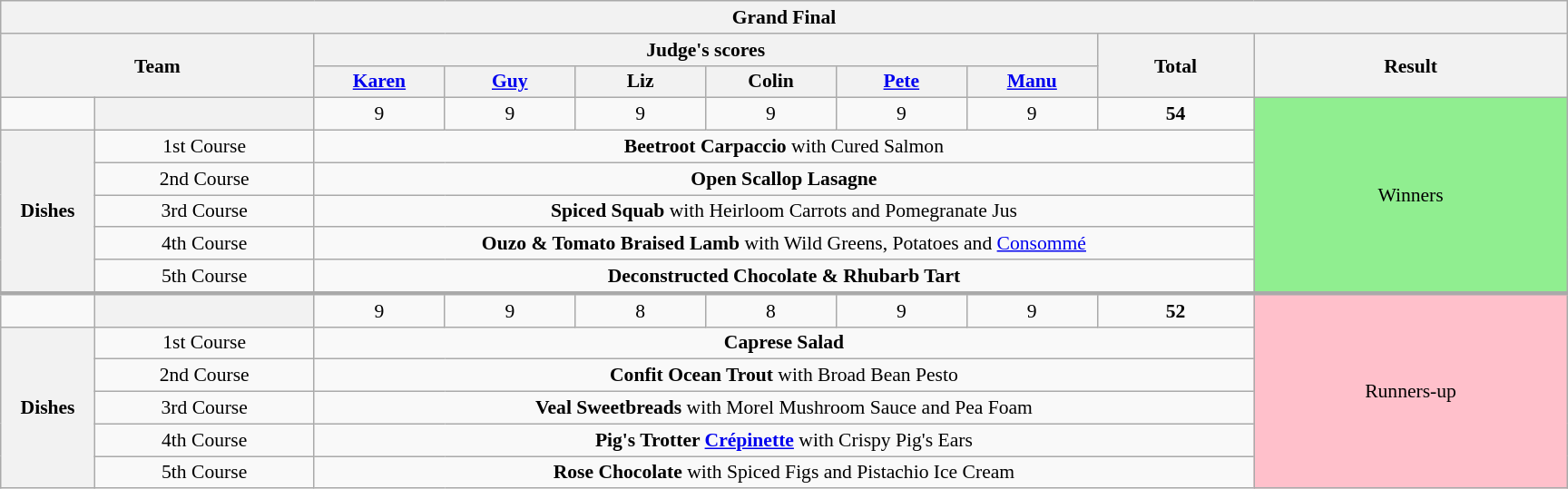<table class="wikitable plainrowheaders" style="margin:1em auto; text-align:center; font-size:90%; width:80em;">
<tr>
<th colspan="10" >Grand Final</th>
</tr>
<tr>
<th rowspan="2" style="width:20%;" colspan="2">Team</th>
<th colspan="6" style="width:50%;">Judge's scores</th>
<th rowspan="2" style="width:10%;">Total<br></th>
<th rowspan="2" style="width:20%;">Result</th>
</tr>
<tr>
<th style="width:50px;"><a href='#'>Karen</a></th>
<th style="width:50px;"><a href='#'>Guy</a></th>
<th style="width:50px;">Liz</th>
<th style="width:50px;">Colin</th>
<th style="width:50px;"><a href='#'>Pete</a></th>
<th style="width:50px;"><a href='#'>Manu</a></th>
</tr>
<tr>
<td></td>
<th></th>
<td>9</td>
<td>9</td>
<td>9</td>
<td>9</td>
<td>9</td>
<td>9</td>
<td><strong>54</strong></td>
<td rowspan="6" style=background:lightgreen>Winners</td>
</tr>
<tr>
<th rowspan="5">Dishes</th>
<td>1st Course</td>
<td colspan="7"><strong>Beetroot Carpaccio</strong> with Cured Salmon</td>
</tr>
<tr>
<td>2nd Course</td>
<td colspan="7"><strong>Open Scallop Lasagne</strong></td>
</tr>
<tr>
<td>3rd Course</td>
<td colspan="7"><strong>Spiced Squab</strong> with Heirloom Carrots and Pomegranate Jus</td>
</tr>
<tr>
<td>4th Course</td>
<td colspan="7"><strong>Ouzo & Tomato Braised Lamb</strong> with Wild Greens, Potatoes and <a href='#'>Consommé</a></td>
</tr>
<tr>
<td>5th Course</td>
<td colspan="7"><strong>Deconstructed Chocolate & Rhubarb Tart</strong></td>
</tr>
<tr style="border-top:3px solid #aaa;">
<td></td>
<th style="width:14%;"></th>
<td>9</td>
<td>9</td>
<td>8</td>
<td>8</td>
<td>9</td>
<td>9</td>
<td><strong>52</strong></td>
<td rowspan="6" style=background:pink>Runners-up</td>
</tr>
<tr>
<th rowspan="5">Dishes</th>
<td>1st Course</td>
<td colspan="7"><strong>Caprese Salad</strong></td>
</tr>
<tr>
<td>2nd Course</td>
<td colspan="7"><strong>Confit Ocean Trout</strong> with Broad Bean Pesto</td>
</tr>
<tr>
<td>3rd Course</td>
<td colspan="7"><strong>Veal Sweetbreads</strong> with Morel Mushroom Sauce and Pea Foam</td>
</tr>
<tr>
<td>4th Course</td>
<td colspan="7"><strong>Pig's Trotter <a href='#'>Crépinette</a></strong> with Crispy Pig's Ears</td>
</tr>
<tr>
<td>5th Course</td>
<td colspan="7"><strong>Rose Chocolate</strong> with Spiced Figs and Pistachio Ice Cream</td>
</tr>
</table>
